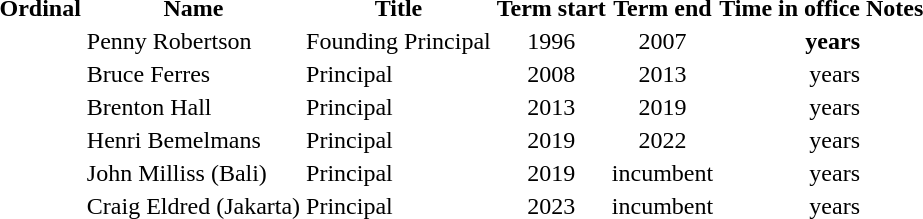<table>
<tr>
<th>Ordinal</th>
<th>Name</th>
<th>Title</th>
<th>Term start</th>
<th>Term end</th>
<th>Time in office</th>
<th>Notes</th>
</tr>
<tr>
<td align=center></td>
<td>Penny Robertson</td>
<td>Founding Principal</td>
<td align=center>1996</td>
<td align=center>2007</td>
<td align=right><strong> years</strong></td>
<td></td>
</tr>
<tr>
<td align=center></td>
<td>Bruce Ferres</td>
<td>Principal</td>
<td align=center>2008</td>
<td align=center>2013</td>
<td align=right> years</td>
<td></td>
</tr>
<tr>
<td align=center></td>
<td>Brenton Hall</td>
<td>Principal</td>
<td align=center>2013</td>
<td align=center>2019</td>
<td align=right> years</td>
<td></td>
</tr>
<tr>
<td align=center></td>
<td>Henri Bemelmans</td>
<td>Principal</td>
<td align=center>2019</td>
<td align=center>2022</td>
<td align=right> years</td>
<td></td>
</tr>
<tr>
<td align=center></td>
<td>John Milliss (Bali)</td>
<td>Principal</td>
<td align=center>2019</td>
<td align=center>incumbent</td>
<td align=right> years</td>
<td></td>
</tr>
<tr>
<td align=center></td>
<td>Craig Eldred (Jakarta)</td>
<td>Principal</td>
<td align=center>2023</td>
<td align=center>incumbent</td>
<td align=right> years</td>
<td></td>
</tr>
<tr>
</tr>
</table>
